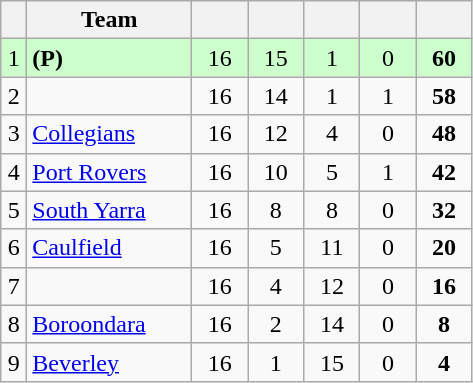<table class="wikitable" style="text-align:center; margin-bottom:0">
<tr>
<th style="width:10px"></th>
<th style="width:35%;">Team</th>
<th style="width:30px;"></th>
<th style="width:30px;"></th>
<th style="width:30px;"></th>
<th style="width:30px;"></th>
<th style="width:30px;"></th>
</tr>
<tr style="background:#ccffcc;">
<td>1</td>
<td style="text-align:left;"> <strong>(P)</strong></td>
<td>16</td>
<td>15</td>
<td>1</td>
<td>0</td>
<td><strong>60</strong></td>
</tr>
<tr>
<td>2</td>
<td style="text-align:left;"></td>
<td>16</td>
<td>14</td>
<td>1</td>
<td>1</td>
<td><strong>58</strong></td>
</tr>
<tr>
<td>3</td>
<td style="text-align:left;"><a href='#'>Collegians</a></td>
<td>16</td>
<td>12</td>
<td>4</td>
<td>0</td>
<td><strong>48</strong></td>
</tr>
<tr>
<td>4</td>
<td style="text-align:left;"><a href='#'>Port Rovers</a></td>
<td>16</td>
<td>10</td>
<td>5</td>
<td>1</td>
<td><strong>42</strong></td>
</tr>
<tr>
<td>5</td>
<td style="text-align:left;"><a href='#'>South Yarra</a></td>
<td>16</td>
<td>8</td>
<td>8</td>
<td>0</td>
<td><strong>32</strong></td>
</tr>
<tr>
<td>6</td>
<td style="text-align:left;"><a href='#'>Caulfield</a></td>
<td>16</td>
<td>5</td>
<td>11</td>
<td>0</td>
<td><strong>20</strong></td>
</tr>
<tr>
<td>7</td>
<td style="text-align:left;"></td>
<td>16</td>
<td>4</td>
<td>12</td>
<td>0</td>
<td><strong>16</strong></td>
</tr>
<tr>
<td>8</td>
<td style="text-align:left;"><a href='#'>Boroondara</a></td>
<td>16</td>
<td>2</td>
<td>14</td>
<td>0</td>
<td><strong>8</strong></td>
</tr>
<tr>
<td>9</td>
<td style="text-align:left;"><a href='#'>Beverley</a></td>
<td>16</td>
<td>1</td>
<td>15</td>
<td>0</td>
<td><strong>4</strong></td>
</tr>
</table>
